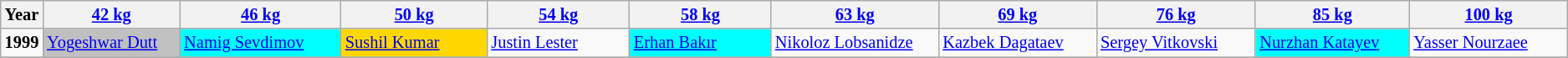<table class="wikitable sortable"  style="font-size: 85%">
<tr>
<th>Year</th>
<th width=200><a href='#'>42 kg</a></th>
<th width=275><a href='#'>46 kg</a></th>
<th width=275><a href='#'>50 kg</a></th>
<th width=275><a href='#'>54 kg</a></th>
<th width=275><a href='#'>58 kg</a></th>
<th width=275><a href='#'>63 kg</a></th>
<th width=275><a href='#'>69 kg</a></th>
<th width=275><a href='#'>76 kg</a></th>
<th width=275><a href='#'>85 kg</a></th>
<th width=275><a href='#'>100 kg</a></th>
</tr>
<tr>
<td><strong>1999</strong></td>
<td bgcolor="Silver"> <a href='#'>Yogeshwar Dutt</a></td>
<td bgcolor="aqua"> <a href='#'>Namig Sevdimov</a></td>
<td bgcolor="GOLD"> <a href='#'>Sushil Kumar</a></td>
<td> <a href='#'>Justin Lester</a></td>
<td bgcolor="aqua"> <a href='#'>Erhan Bakır</a></td>
<td> <a href='#'>Nikoloz Lobsanidze</a></td>
<td> <a href='#'>Kazbek Dagataev</a></td>
<td> <a href='#'>Sergey Vitkovski</a></td>
<td bgcolor="aqua"> <a href='#'>Nurzhan Katayev</a></td>
<td> <a href='#'>Yasser Nourzaee</a></td>
</tr>
<tr>
</tr>
</table>
